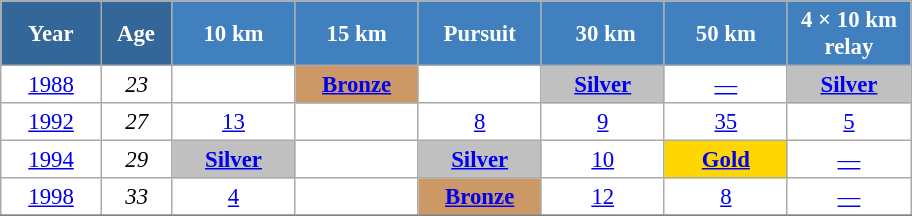<table class="wikitable" style="font-size:95%; text-align:center; border:grey solid 1px; border-collapse:collapse; background:#ffffff;">
<tr>
<th style="background-color:#369; color:white; width:60px;"> Year </th>
<th style="background-color:#369; color:white; width:40px;"> Age </th>
<th style="background-color:#4180be; color:white; width:75px;"> 10 km </th>
<th style="background-color:#4180be; color:white; width:75px;"> 15 km </th>
<th style="background-color:#4180be; color:white; width:75px;"> Pursuit </th>
<th style="background-color:#4180be; color:white; width:75px;"> 30 km</th>
<th style="background-color:#4180be; color:white; width:75px;"> 50 km </th>
<th style="background-color:#4180be; color:white; width:75px;"> 4 × 10 km <br> relay </th>
</tr>
<tr>
<td><a href='#'>1988</a></td>
<td><em>23</em></td>
<td></td>
<td bgcolor="cc9966"><a href='#'><strong>Bronze</strong></a></td>
<td></td>
<td style="background:silver;"><a href='#'><strong>Silver</strong></a></td>
<td><a href='#'>—</a></td>
<td style="background:silver;"><a href='#'><strong>Silver</strong></a></td>
</tr>
<tr>
<td><a href='#'>1992</a></td>
<td><em>27</em></td>
<td><a href='#'>13</a></td>
<td></td>
<td><a href='#'>8</a></td>
<td><a href='#'>9</a></td>
<td><a href='#'>35</a></td>
<td><a href='#'>5</a></td>
</tr>
<tr>
<td><a href='#'>1994</a></td>
<td><em>29</em></td>
<td style="background:silver;"><a href='#'><strong>Silver</strong></a></td>
<td></td>
<td style="background:silver;"><a href='#'><strong>Silver</strong></a></td>
<td><a href='#'>10</a></td>
<td style="background:gold;"><a href='#'><strong>Gold</strong></a></td>
<td><a href='#'>—</a></td>
</tr>
<tr>
<td><a href='#'>1998</a></td>
<td><em>33</em></td>
<td><a href='#'>4</a></td>
<td></td>
<td bgcolor="cc9966"><a href='#'><strong>Bronze</strong></a></td>
<td><a href='#'>12</a></td>
<td><a href='#'>8</a></td>
<td><a href='#'>—</a></td>
</tr>
<tr>
</tr>
</table>
